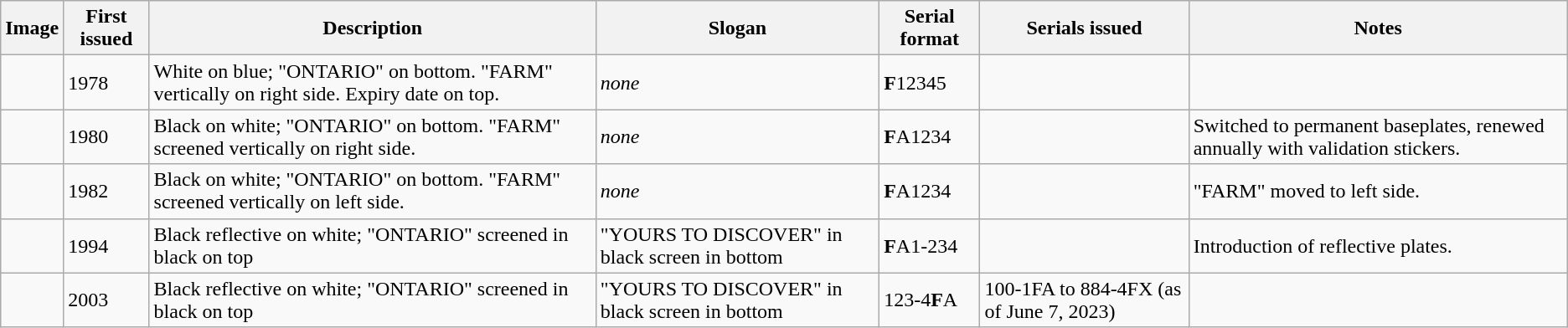<table class="wikitable">
<tr>
<th>Image</th>
<th>First issued</th>
<th>Description</th>
<th>Slogan</th>
<th>Serial format</th>
<th>Serials issued</th>
<th>Notes</th>
</tr>
<tr>
<td></td>
<td>1978</td>
<td>White on blue; "ONTARIO" on bottom. "FARM" vertically on right side. Expiry date on top.</td>
<td><em>none</em></td>
<td><strong>F</strong>12345</td>
<td></td>
<td></td>
</tr>
<tr>
<td></td>
<td>1980</td>
<td>Black on white; "ONTARIO" on bottom. "FARM" screened vertically on right side.</td>
<td><em>none</em></td>
<td><strong>F</strong>A1234</td>
<td></td>
<td>Switched to permanent baseplates, renewed annually with validation stickers.</td>
</tr>
<tr>
<td></td>
<td>1982</td>
<td>Black on white; "ONTARIO" on bottom. "FARM" screened vertically on left side.</td>
<td><em>none</em></td>
<td><strong>F</strong>A1234</td>
<td></td>
<td>"FARM" moved to left side.</td>
</tr>
<tr>
<td></td>
<td>1994</td>
<td>Black reflective on white; "ONTARIO" screened in black on top</td>
<td>"YOURS TO DISCOVER" in black screen in bottom</td>
<td><strong>F</strong>A1-234</td>
<td></td>
<td>Introduction of reflective plates.</td>
</tr>
<tr>
<td></td>
<td>2003</td>
<td>Black reflective on white; "ONTARIO" screened in black on top</td>
<td>"YOURS TO DISCOVER" in black screen in bottom</td>
<td>123-4<strong>F</strong>A</td>
<td>100-1FA to 884-4FX (as of June 7, 2023)</td>
<td></td>
</tr>
</table>
